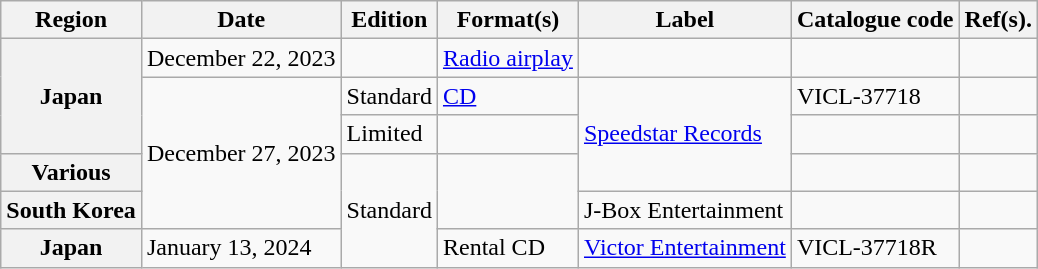<table class="wikitable unsortable plainrowheaders">
<tr>
<th scope="col">Region</th>
<th scope="col">Date</th>
<th scope="col">Edition</th>
<th scope="col">Format(s)</th>
<th scope="col">Label</th>
<th scope="col">Catalogue code</th>
<th scope="col">Ref(s).</th>
</tr>
<tr>
<th scope="row" rowspan="3">Japan</th>
<td>December 22, 2023</td>
<td></td>
<td><a href='#'>Radio airplay</a></td>
<td></td>
<td></td>
<td style="text-align:center;"></td>
</tr>
<tr>
<td rowspan="4">December 27, 2023</td>
<td>Standard</td>
<td><a href='#'>CD</a></td>
<td rowspan="3"><a href='#'>Speedstar Records</a></td>
<td>VICL-37718</td>
<td style="text-align:center;"></td>
</tr>
<tr>
<td>Limited</td>
<td></td>
<td></td>
<td style="text-align:center;"></td>
</tr>
<tr>
<th scope="row">Various</th>
<td rowspan="3">Standard</td>
<td rowspan="2"></td>
<td></td>
<td style="text-align:center;"></td>
</tr>
<tr>
<th scope="row">South Korea</th>
<td>J-Box Entertainment</td>
<td></td>
<td style="text-align:center;"></td>
</tr>
<tr>
<th scope="row">Japan</th>
<td>January 13, 2024</td>
<td>Rental CD</td>
<td><a href='#'>Victor Entertainment</a></td>
<td>VICL-37718R</td>
<td style="text-align:center;"></td>
</tr>
</table>
